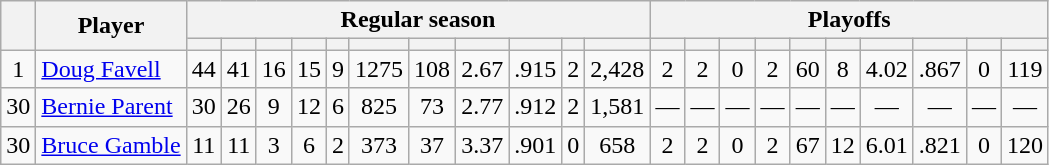<table class="wikitable plainrowheaders" style="text-align:center;">
<tr>
<th scope="col" rowspan="2"></th>
<th scope="col" rowspan="2">Player</th>
<th scope=colgroup colspan=11>Regular season</th>
<th scope=colgroup colspan=10>Playoffs</th>
</tr>
<tr>
<th scope="col"></th>
<th scope="col"></th>
<th scope="col"></th>
<th scope="col"></th>
<th scope="col"></th>
<th scope="col"></th>
<th scope="col"></th>
<th scope="col"></th>
<th scope="col"></th>
<th scope="col"></th>
<th scope="col"></th>
<th scope="col"></th>
<th scope="col"></th>
<th scope="col"></th>
<th scope="col"></th>
<th scope="col"></th>
<th scope="col"></th>
<th scope="col"></th>
<th scope="col"></th>
<th scope="col"></th>
<th scope="col"></th>
</tr>
<tr>
<td scope="row">1</td>
<td align="left"><a href='#'>Doug Favell</a></td>
<td>44</td>
<td>41</td>
<td>16</td>
<td>15</td>
<td>9</td>
<td>1275</td>
<td>108</td>
<td>2.67</td>
<td>.915</td>
<td>2</td>
<td>2,428</td>
<td>2</td>
<td>2</td>
<td>0</td>
<td>2</td>
<td>60</td>
<td>8</td>
<td>4.02</td>
<td>.867</td>
<td>0</td>
<td>119</td>
</tr>
<tr>
<td scope="row">30</td>
<td align="left"><a href='#'>Bernie Parent</a></td>
<td>30</td>
<td>26</td>
<td>9</td>
<td>12</td>
<td>6</td>
<td>825</td>
<td>73</td>
<td>2.77</td>
<td>.912</td>
<td>2</td>
<td>1,581</td>
<td>—</td>
<td>—</td>
<td>—</td>
<td>—</td>
<td>—</td>
<td>—</td>
<td>—</td>
<td>—</td>
<td>—</td>
<td>—</td>
</tr>
<tr>
<td scope="row">30</td>
<td align="left"><a href='#'>Bruce Gamble</a></td>
<td>11</td>
<td>11</td>
<td>3</td>
<td>6</td>
<td>2</td>
<td>373</td>
<td>37</td>
<td>3.37</td>
<td>.901</td>
<td>0</td>
<td>658</td>
<td>2</td>
<td>2</td>
<td>0</td>
<td>2</td>
<td>67</td>
<td>12</td>
<td>6.01</td>
<td>.821</td>
<td>0</td>
<td>120</td>
</tr>
</table>
